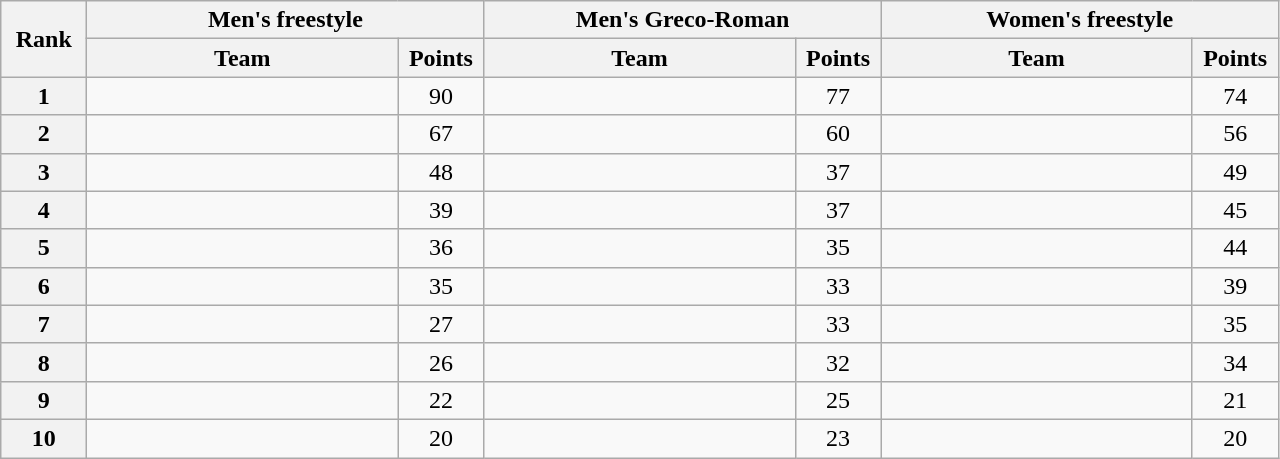<table class="wikitable" style="text-align:center;">
<tr>
<th width=50 rowspan="2">Rank</th>
<th colspan="2">Men's freestyle</th>
<th colspan="2">Men's Greco-Roman</th>
<th colspan="2">Women's freestyle</th>
</tr>
<tr>
<th width=200>Team</th>
<th width=50>Points</th>
<th width=200>Team</th>
<th width=50>Points</th>
<th width=200>Team</th>
<th width=50>Points</th>
</tr>
<tr>
<th>1</th>
<td align=left></td>
<td>90</td>
<td align=left></td>
<td>77</td>
<td align=left></td>
<td>74</td>
</tr>
<tr>
<th>2</th>
<td align=left></td>
<td>67</td>
<td align=left></td>
<td>60</td>
<td align=left></td>
<td>56</td>
</tr>
<tr>
<th>3</th>
<td align=left></td>
<td>48</td>
<td align=left></td>
<td>37</td>
<td align=left></td>
<td>49</td>
</tr>
<tr>
<th>4</th>
<td align=left></td>
<td>39</td>
<td align=left></td>
<td>37</td>
<td align=left></td>
<td>45</td>
</tr>
<tr>
<th>5</th>
<td align=left></td>
<td>36</td>
<td align=left></td>
<td>35</td>
<td align=left></td>
<td>44</td>
</tr>
<tr>
<th>6</th>
<td align=left></td>
<td>35</td>
<td align=left></td>
<td>33</td>
<td align=left></td>
<td>39</td>
</tr>
<tr>
<th>7</th>
<td align=left></td>
<td>27</td>
<td align=left></td>
<td>33</td>
<td align=left></td>
<td>35</td>
</tr>
<tr>
<th>8</th>
<td align=left></td>
<td>26</td>
<td align=left></td>
<td>32</td>
<td align=left></td>
<td>34</td>
</tr>
<tr>
<th>9</th>
<td align=left></td>
<td>22</td>
<td align=left></td>
<td>25</td>
<td align=left></td>
<td>21</td>
</tr>
<tr>
<th>10</th>
<td align=left></td>
<td>20</td>
<td align=left></td>
<td>23</td>
<td align=left></td>
<td>20</td>
</tr>
</table>
